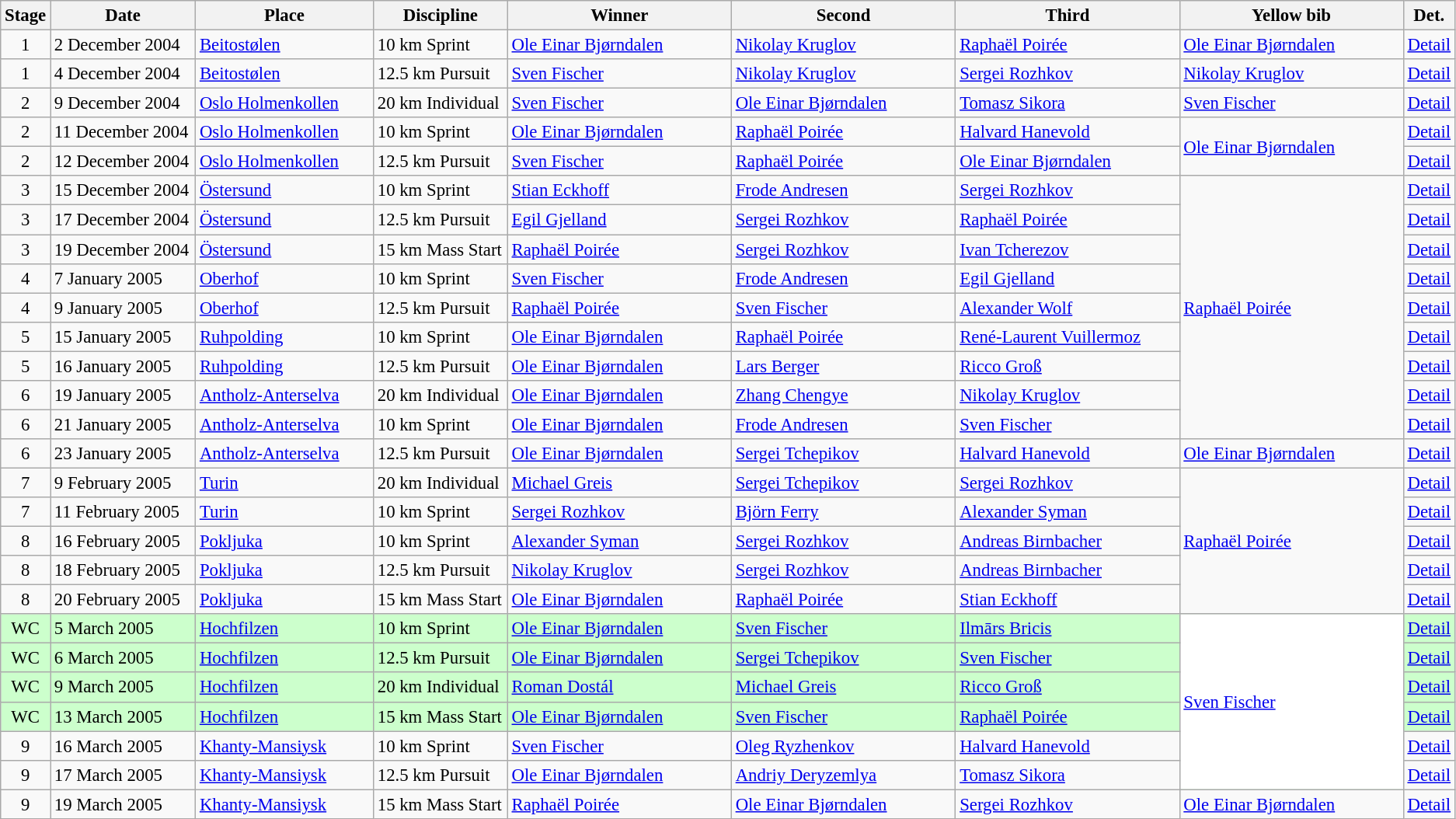<table class="wikitable" style="font-size:95%;">
<tr>
<th width="10">Stage</th>
<th width="120">Date</th>
<th width="148">Place</th>
<th width="110">Discipline</th>
<th width="190">Winner</th>
<th width="190">Second</th>
<th width="190">Third</th>
<th width="190">Yellow bib <br> </th>
<th width="8">Det.</th>
</tr>
<tr>
<td align=center>1</td>
<td>2 December 2004</td>
<td> <a href='#'>Beitostølen</a></td>
<td>10 km Sprint</td>
<td> <a href='#'>Ole Einar Bjørndalen</a></td>
<td> <a href='#'>Nikolay Kruglov</a></td>
<td> <a href='#'>Raphaël Poirée</a></td>
<td> <a href='#'>Ole Einar Bjørndalen</a></td>
<td><a href='#'>Detail</a></td>
</tr>
<tr>
<td align=center>1</td>
<td>4 December 2004</td>
<td> <a href='#'>Beitostølen</a></td>
<td>12.5 km Pursuit</td>
<td> <a href='#'>Sven Fischer</a></td>
<td> <a href='#'>Nikolay Kruglov</a></td>
<td> <a href='#'>Sergei Rozhkov</a></td>
<td> <a href='#'>Nikolay Kruglov</a></td>
<td><a href='#'>Detail</a></td>
</tr>
<tr>
<td align=center>2</td>
<td>9 December 2004</td>
<td> <a href='#'>Oslo Holmenkollen</a></td>
<td>20 km Individual</td>
<td> <a href='#'>Sven Fischer</a></td>
<td> <a href='#'>Ole Einar Bjørndalen</a></td>
<td> <a href='#'>Tomasz Sikora</a></td>
<td> <a href='#'>Sven Fischer</a></td>
<td><a href='#'>Detail</a></td>
</tr>
<tr>
<td align=center>2</td>
<td>11 December 2004</td>
<td> <a href='#'>Oslo Holmenkollen</a></td>
<td>10 km Sprint</td>
<td> <a href='#'>Ole Einar Bjørndalen</a></td>
<td> <a href='#'>Raphaël Poirée</a></td>
<td> <a href='#'>Halvard Hanevold</a></td>
<td rowspan="2"> <a href='#'>Ole Einar Bjørndalen</a></td>
<td><a href='#'>Detail</a></td>
</tr>
<tr>
<td align=center>2</td>
<td>12 December 2004</td>
<td> <a href='#'>Oslo Holmenkollen</a></td>
<td>12.5 km Pursuit</td>
<td> <a href='#'>Sven Fischer</a></td>
<td> <a href='#'>Raphaël Poirée</a></td>
<td> <a href='#'>Ole Einar Bjørndalen</a></td>
<td><a href='#'>Detail</a></td>
</tr>
<tr>
<td align=center>3</td>
<td>15 December 2004</td>
<td> <a href='#'>Östersund</a></td>
<td>10 km Sprint</td>
<td> <a href='#'>Stian Eckhoff</a></td>
<td> <a href='#'>Frode Andresen</a></td>
<td> <a href='#'>Sergei Rozhkov</a></td>
<td rowspan="9"> <a href='#'>Raphaël Poirée</a></td>
<td><a href='#'>Detail</a></td>
</tr>
<tr>
<td align=center>3</td>
<td>17 December 2004</td>
<td> <a href='#'>Östersund</a></td>
<td>12.5 km Pursuit</td>
<td> <a href='#'>Egil Gjelland</a></td>
<td> <a href='#'>Sergei Rozhkov</a></td>
<td> <a href='#'>Raphaël Poirée</a></td>
<td><a href='#'>Detail</a></td>
</tr>
<tr>
<td align=center>3</td>
<td>19 December 2004</td>
<td> <a href='#'>Östersund</a></td>
<td>15 km Mass Start</td>
<td> <a href='#'>Raphaël Poirée</a></td>
<td> <a href='#'>Sergei Rozhkov</a></td>
<td> <a href='#'>Ivan Tcherezov</a></td>
<td><a href='#'>Detail</a></td>
</tr>
<tr>
<td align=center>4</td>
<td>7 January 2005</td>
<td> <a href='#'>Oberhof</a></td>
<td>10 km Sprint</td>
<td> <a href='#'>Sven Fischer</a></td>
<td> <a href='#'>Frode Andresen</a></td>
<td> <a href='#'>Egil Gjelland</a></td>
<td><a href='#'>Detail</a></td>
</tr>
<tr>
<td align=center>4</td>
<td>9 January 2005</td>
<td> <a href='#'>Oberhof</a></td>
<td>12.5 km Pursuit</td>
<td> <a href='#'>Raphaël Poirée</a></td>
<td> <a href='#'>Sven Fischer</a></td>
<td> <a href='#'>Alexander Wolf</a></td>
<td><a href='#'>Detail</a></td>
</tr>
<tr>
<td align=center>5</td>
<td>15 January 2005</td>
<td> <a href='#'>Ruhpolding</a></td>
<td>10 km Sprint</td>
<td> <a href='#'>Ole Einar Bjørndalen</a></td>
<td> <a href='#'>Raphaël Poirée</a></td>
<td> <a href='#'>René-Laurent Vuillermoz</a></td>
<td><a href='#'>Detail</a></td>
</tr>
<tr>
<td align=center>5</td>
<td>16 January 2005</td>
<td> <a href='#'>Ruhpolding</a></td>
<td>12.5 km Pursuit</td>
<td> <a href='#'>Ole Einar Bjørndalen</a></td>
<td> <a href='#'>Lars Berger</a></td>
<td> <a href='#'>Ricco Groß</a></td>
<td><a href='#'>Detail</a></td>
</tr>
<tr>
<td align=center>6</td>
<td>19 January 2005</td>
<td> <a href='#'>Antholz-Anterselva</a></td>
<td>20 km Individual</td>
<td> <a href='#'>Ole Einar Bjørndalen</a></td>
<td> <a href='#'>Zhang Chengye</a></td>
<td> <a href='#'>Nikolay Kruglov</a></td>
<td><a href='#'>Detail</a></td>
</tr>
<tr>
<td align=center>6</td>
<td>21 January 2005</td>
<td> <a href='#'>Antholz-Anterselva</a></td>
<td>10 km Sprint</td>
<td> <a href='#'>Ole Einar Bjørndalen</a></td>
<td> <a href='#'>Frode Andresen</a></td>
<td> <a href='#'>Sven Fischer</a></td>
<td><a href='#'>Detail</a></td>
</tr>
<tr>
<td align=center>6</td>
<td>23 January 2005</td>
<td> <a href='#'>Antholz-Anterselva</a></td>
<td>12.5 km Pursuit</td>
<td> <a href='#'>Ole Einar Bjørndalen</a></td>
<td> <a href='#'>Sergei Tchepikov</a></td>
<td> <a href='#'>Halvard Hanevold</a></td>
<td> <a href='#'>Ole Einar Bjørndalen</a></td>
<td><a href='#'>Detail</a></td>
</tr>
<tr>
<td align=center>7</td>
<td>9 February 2005</td>
<td> <a href='#'>Turin</a></td>
<td>20 km Individual</td>
<td> <a href='#'>Michael Greis</a></td>
<td> <a href='#'>Sergei Tchepikov</a></td>
<td> <a href='#'>Sergei Rozhkov</a></td>
<td rowspan="5"> <a href='#'>Raphaël Poirée</a></td>
<td><a href='#'>Detail</a></td>
</tr>
<tr>
<td align=center>7</td>
<td>11 February 2005</td>
<td> <a href='#'>Turin</a></td>
<td>10 km Sprint</td>
<td> <a href='#'>Sergei Rozhkov</a></td>
<td> <a href='#'>Björn Ferry</a></td>
<td> <a href='#'>Alexander Syman</a></td>
<td><a href='#'>Detail</a></td>
</tr>
<tr>
<td align=center>8</td>
<td>16 February 2005</td>
<td> <a href='#'>Pokljuka</a></td>
<td>10 km Sprint</td>
<td> <a href='#'>Alexander Syman</a></td>
<td> <a href='#'>Sergei Rozhkov</a></td>
<td> <a href='#'>Andreas Birnbacher</a></td>
<td><a href='#'>Detail</a></td>
</tr>
<tr>
<td align=center>8</td>
<td>18 February 2005</td>
<td> <a href='#'>Pokljuka</a></td>
<td>12.5 km Pursuit</td>
<td> <a href='#'>Nikolay Kruglov</a></td>
<td> <a href='#'>Sergei Rozhkov</a></td>
<td> <a href='#'>Andreas Birnbacher</a></td>
<td><a href='#'>Detail</a></td>
</tr>
<tr>
<td align=center>8</td>
<td>20 February 2005</td>
<td> <a href='#'>Pokljuka</a></td>
<td>15 km Mass Start</td>
<td> <a href='#'>Ole Einar Bjørndalen</a></td>
<td> <a href='#'>Raphaël Poirée</a></td>
<td> <a href='#'>Stian Eckhoff</a></td>
<td><a href='#'>Detail</a></td>
</tr>
<tr style="background:#CCFFCC">
<td align=center>WC</td>
<td>5 March 2005</td>
<td> <a href='#'>Hochfilzen</a></td>
<td>10 km Sprint</td>
<td> <a href='#'>Ole Einar Bjørndalen</a></td>
<td> <a href='#'>Sven Fischer</a></td>
<td> <a href='#'>Ilmārs Bricis</a></td>
<td rowspan="6" style="background:white"> <a href='#'>Sven Fischer</a></td>
<td><a href='#'>Detail</a></td>
</tr>
<tr style="background:#CCFFCC">
<td align=center>WC</td>
<td>6 March 2005</td>
<td> <a href='#'>Hochfilzen</a></td>
<td>12.5 km Pursuit</td>
<td> <a href='#'>Ole Einar Bjørndalen</a></td>
<td> <a href='#'>Sergei Tchepikov</a></td>
<td> <a href='#'>Sven Fischer</a></td>
<td><a href='#'>Detail</a></td>
</tr>
<tr style="background:#CCFFCC">
<td align=center>WC</td>
<td>9 March 2005</td>
<td> <a href='#'>Hochfilzen</a></td>
<td>20 km Individual</td>
<td> <a href='#'>Roman Dostál</a></td>
<td> <a href='#'>Michael Greis</a></td>
<td> <a href='#'>Ricco Groß</a></td>
<td><a href='#'>Detail</a></td>
</tr>
<tr style="background:#CCFFCC">
<td align=center>WC</td>
<td>13 March 2005</td>
<td> <a href='#'>Hochfilzen</a></td>
<td>15 km Mass Start</td>
<td> <a href='#'>Ole Einar Bjørndalen</a></td>
<td> <a href='#'>Sven Fischer</a></td>
<td> <a href='#'>Raphaël Poirée</a></td>
<td><a href='#'>Detail</a></td>
</tr>
<tr>
<td align=center>9</td>
<td>16 March 2005</td>
<td> <a href='#'>Khanty-Mansiysk</a></td>
<td>10 km Sprint</td>
<td> <a href='#'>Sven Fischer</a></td>
<td> <a href='#'>Oleg Ryzhenkov</a></td>
<td> <a href='#'>Halvard Hanevold</a></td>
<td><a href='#'>Detail</a></td>
</tr>
<tr>
<td align=center>9</td>
<td>17 March 2005</td>
<td> <a href='#'>Khanty-Mansiysk</a></td>
<td>12.5 km Pursuit</td>
<td> <a href='#'>Ole Einar Bjørndalen</a></td>
<td> <a href='#'>Andriy Deryzemlya</a></td>
<td> <a href='#'>Tomasz Sikora</a></td>
<td><a href='#'>Detail</a></td>
</tr>
<tr>
<td align=center>9</td>
<td>19 March 2005</td>
<td> <a href='#'>Khanty-Mansiysk</a></td>
<td>15 km Mass Start</td>
<td> <a href='#'>Raphaël Poirée</a></td>
<td> <a href='#'>Ole Einar Bjørndalen</a></td>
<td> <a href='#'>Sergei Rozhkov</a></td>
<td> <a href='#'>Ole Einar Bjørndalen</a></td>
<td><a href='#'>Detail</a></td>
</tr>
</table>
